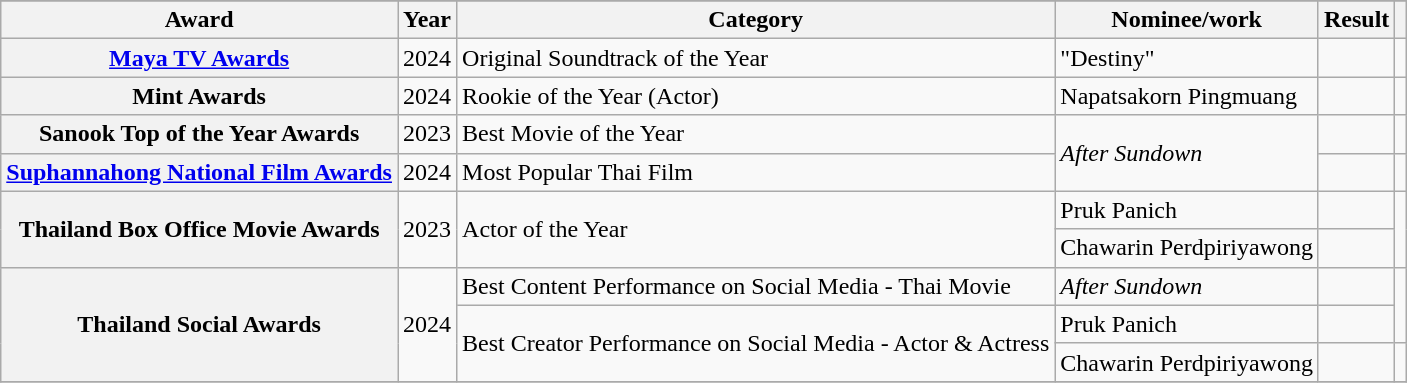<table class="wikitable sortable plainrowheaders">
<tr style="background:#ccc; text-align:center;">
</tr>
<tr>
<th scope="col">Award</th>
<th scope="col">Year</th>
<th scope="col">Category</th>
<th scope="col">Nominee/work</th>
<th scope="col">Result</th>
<th scope="col" class="unsortable"></th>
</tr>
<tr>
<th scope="row"><a href='#'>Maya TV Awards</a></th>
<td style="text-align:center;">2024</td>
<td>Original Soundtrack of the Year</td>
<td>"Destiny"</td>
<td></td>
<td style="text-align:center;"></td>
</tr>
<tr>
<th scope="row">Mint Awards</th>
<td style="text-align:center;">2024</td>
<td>Rookie of the Year (Actor)</td>
<td>Napatsakorn Pingmuang</td>
<td></td>
<td style="text-align:center;"></td>
</tr>
<tr>
<th scope="row">Sanook Top of the Year Awards</th>
<td style="text-align:center;">2023</td>
<td>Best Movie of the Year</td>
<td rowspan=2><em>After Sundown</em></td>
<td></td>
<td style="text-align:center"></td>
</tr>
<tr>
<th scope="row"><a href='#'>Suphannahong National Film Awards</a></th>
<td style="text-align:center;">2024</td>
<td>Most Popular Thai Film</td>
<td></td>
<td style="text-align:center"></td>
</tr>
<tr>
<th scope="row" rowspan=2>Thailand Box Office Movie Awards</th>
<td style="text-align:center;" rowspan=2>2023</td>
<td rowspan=2>Actor of the Year</td>
<td>Pruk Panich</td>
<td></td>
<td style="text-align:center;" rowspan=2></td>
</tr>
<tr>
<td>Chawarin Perdpiriyawong</td>
<td></td>
</tr>
<tr>
<th scope="row" rowspan=3>Thailand Social Awards</th>
<td style="text-align:center;" rowspan=3>2024</td>
<td>Best Content Performance on Social Media - Thai Movie</td>
<td><em>After Sundown</em></td>
<td></td>
<td style="text-align:center;" rowspan=2></td>
</tr>
<tr>
<td rowspan=2>Best Creator Performance on Social Media - Actor & Actress</td>
<td>Pruk Panich</td>
<td></td>
</tr>
<tr>
<td>Chawarin Perdpiriyawong</td>
<td></td>
<td style="text-align:center;"></td>
</tr>
<tr>
</tr>
</table>
